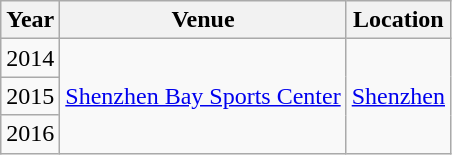<table class="wikitable">
<tr>
<th>Year</th>
<th>Venue</th>
<th>Location</th>
</tr>
<tr>
<td>2014</td>
<td rowspan="3"><a href='#'>Shenzhen Bay Sports Center</a></td>
<td rowspan="3"><a href='#'>Shenzhen</a></td>
</tr>
<tr>
<td>2015</td>
</tr>
<tr>
<td>2016</td>
</tr>
</table>
